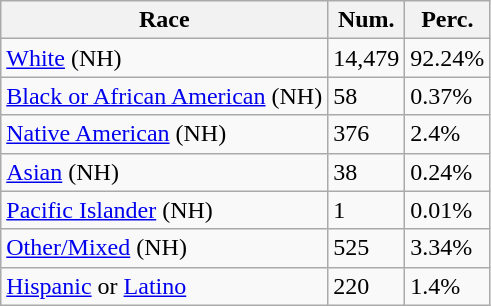<table class="wikitable">
<tr>
<th>Race</th>
<th>Num.</th>
<th>Perc.</th>
</tr>
<tr>
<td><a href='#'>White</a> (NH)</td>
<td>14,479</td>
<td>92.24%</td>
</tr>
<tr>
<td><a href='#'>Black or African American</a> (NH)</td>
<td>58</td>
<td>0.37%</td>
</tr>
<tr>
<td><a href='#'>Native American</a> (NH)</td>
<td>376</td>
<td>2.4%</td>
</tr>
<tr>
<td><a href='#'>Asian</a> (NH)</td>
<td>38</td>
<td>0.24%</td>
</tr>
<tr>
<td><a href='#'>Pacific Islander</a> (NH)</td>
<td>1</td>
<td>0.01%</td>
</tr>
<tr>
<td><a href='#'>Other/Mixed</a> (NH)</td>
<td>525</td>
<td>3.34%</td>
</tr>
<tr>
<td><a href='#'>Hispanic</a> or <a href='#'>Latino</a></td>
<td>220</td>
<td>1.4%</td>
</tr>
</table>
